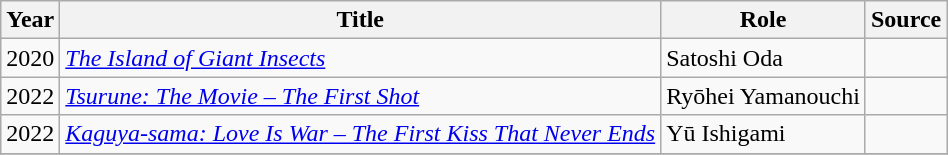<table class="wikitable sortable plainrowheaders">
<tr>
<th>Year</th>
<th>Title</th>
<th>Role</th>
<th class="unsortable">Source</th>
</tr>
<tr>
<td>2020</td>
<td><em><a href='#'>The Island of Giant Insects</a></em></td>
<td>Satoshi Oda</td>
<td></td>
</tr>
<tr>
<td>2022</td>
<td><em><a href='#'>Tsurune: The Movie – The First Shot</a></em></td>
<td>Ryōhei Yamanouchi</td>
<td></td>
</tr>
<tr>
<td>2022</td>
<td><em><a href='#'>Kaguya-sama: Love Is War – The First Kiss That Never Ends</a></em></td>
<td>Yū Ishigami</td>
<td></td>
</tr>
<tr>
</tr>
</table>
